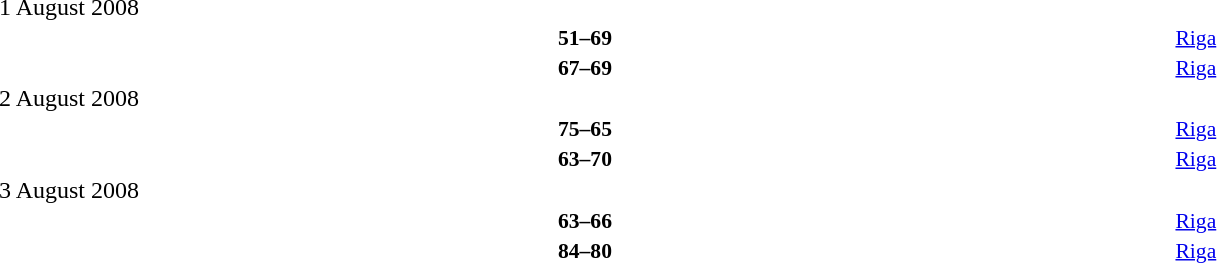<table style="width:100%;" cellspacing="1">
<tr>
<th width=25%></th>
<th width=3%></th>
<th width=6%></th>
<th width=3%></th>
<th width=25%></th>
</tr>
<tr>
<td>1 August 2008</td>
</tr>
<tr style=font-size:90%>
<td align=right><strong></strong></td>
<td></td>
<td align=center><strong>51–69</strong></td>
<td></td>
<td><strong></strong></td>
<td><a href='#'>Riga</a></td>
</tr>
<tr style=font-size:90%>
<td align=right><strong></strong></td>
<td></td>
<td align=center><strong>67–69</strong></td>
<td></td>
<td><strong></strong></td>
<td><a href='#'>Riga</a></td>
</tr>
<tr>
<td>2 August 2008</td>
</tr>
<tr style=font-size:90%>
<td align=right><strong></strong></td>
<td></td>
<td align=center><strong>75–65</strong></td>
<td></td>
<td><strong></strong></td>
<td><a href='#'>Riga</a></td>
</tr>
<tr style=font-size:90%>
<td align=right><strong></strong></td>
<td></td>
<td align=center><strong>63–70</strong></td>
<td></td>
<td><strong></strong></td>
<td><a href='#'>Riga</a></td>
</tr>
<tr>
<td>3 August 2008</td>
</tr>
<tr style=font-size:90%>
<td align=right><strong></strong></td>
<td></td>
<td align=center><strong>63–66</strong></td>
<td></td>
<td><strong></strong></td>
<td><a href='#'>Riga</a></td>
</tr>
<tr style=font-size:90%>
<td align=right><strong></strong></td>
<td></td>
<td align=center><strong>84–80</strong></td>
<td></td>
<td><strong></strong></td>
<td><a href='#'>Riga</a></td>
</tr>
</table>
